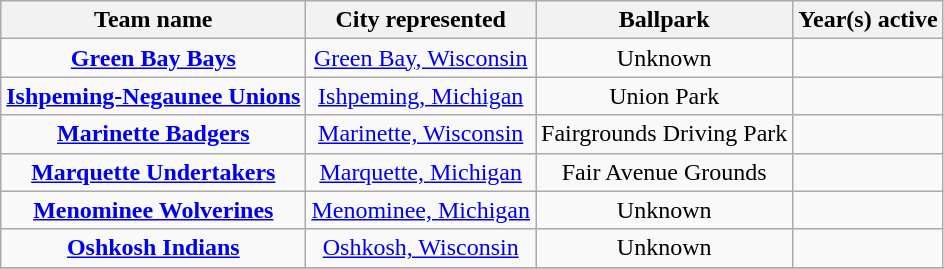<table class="wikitable">
<tr>
<th>Team name</th>
<th>City represented</th>
<th>Ballpark</th>
<th>Year(s) active</th>
</tr>
<tr align=center>
<td><strong><a href='#'>Green Bay Bays</a></strong></td>
<td><a href='#'>Green Bay, Wisconsin</a></td>
<td>Unknown</td>
<td></td>
</tr>
<tr align=center>
<td><strong><a href='#'>Ishpeming-Negaunee Unions</a></strong></td>
<td><a href='#'>Ishpeming, Michigan</a></td>
<td>Union Park</td>
<td></td>
</tr>
<tr align=center>
<td><strong><a href='#'>Marinette Badgers</a></strong></td>
<td><a href='#'>Marinette, Wisconsin</a></td>
<td>Fairgrounds Driving Park</td>
<td></td>
</tr>
<tr align=center>
<td><strong><a href='#'>Marquette Undertakers</a></strong></td>
<td><a href='#'>Marquette, Michigan</a></td>
<td>Fair Avenue Grounds</td>
<td></td>
</tr>
<tr align=center>
<td><strong><a href='#'>Menominee Wolverines</a></strong></td>
<td><a href='#'>Menominee, Michigan</a></td>
<td>Unknown</td>
<td></td>
</tr>
<tr align=center>
<td><strong><a href='#'>Oshkosh Indians</a></strong></td>
<td><a href='#'>Oshkosh, Wisconsin</a></td>
<td>Unknown</td>
<td></td>
</tr>
<tr align=center>
</tr>
</table>
